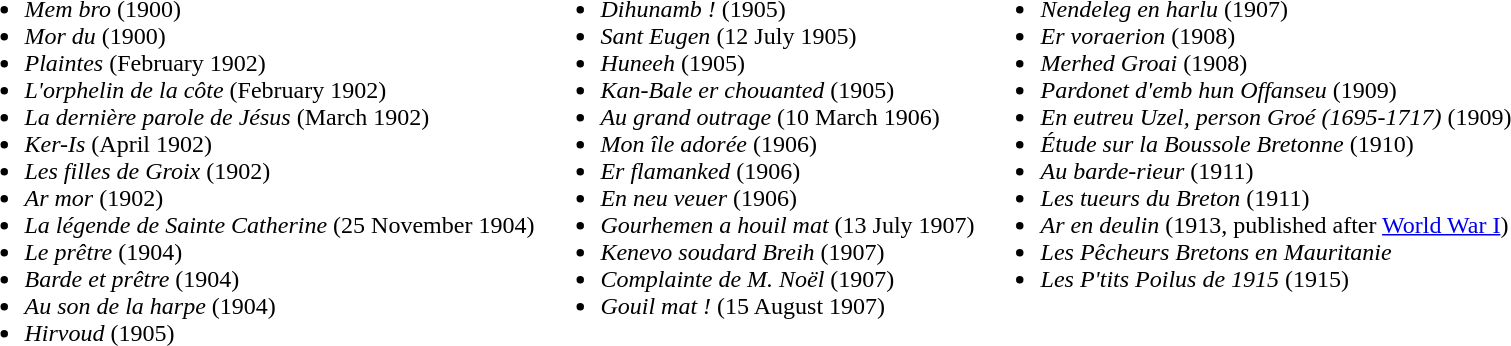<table>
<tr>
<td valign="top"><br><ul><li><em>Mem bro</em> (1900)</li><li><em>Mor du</em> (1900)</li><li><em>Plaintes</em> (February 1902)</li><li><em>L'orphelin de la côte</em> (February 1902)</li><li><em>La dernière parole de Jésus</em> (March 1902)</li><li><em>Ker-Is</em> (April 1902)</li><li><em>Les filles de Groix</em> (1902)</li><li><em>Ar mor</em> (1902)</li><li><em>La légende de Sainte Catherine</em> (25 November 1904)</li><li><em>Le prêtre</em> (1904)</li><li><em>Barde et prêtre</em> (1904)</li><li><em>Au son de la harpe</em> (1904)</li><li><em>Hirvoud</em> (1905)</li></ul></td>
<td valign="top"><br><ul><li><em>Dihunamb !</em> (1905)</li><li><em>Sant Eugen</em> (12 July 1905)</li><li><em>Huneeh</em> (1905)</li><li><em>Kan-Bale er chouanted</em> (1905)</li><li><em>Au grand outrage</em> (10 March 1906)</li><li><em>Mon île adorée</em> (1906)</li><li><em>Er flamanked</em> (1906)</li><li><em>En neu veuer</em> (1906)</li><li><em>Gourhemen a houil mat</em> (13 July 1907)</li><li><em>Kenevo soudard Breih</em> (1907)</li><li><em>Complainte de M. Noël</em> (1907)</li><li><em>Gouil mat !</em> (15 August 1907)</li></ul></td>
<td valign="top"><br><ul><li><em>Nendeleg en harlu</em> (1907)</li><li><em>Er voraerion</em> (1908)</li><li><em>Merhed Groai</em> (1908)</li><li><em>Pardonet d'emb hun Offanseu</em> (1909)</li><li><em>En eutreu Uzel, person Groé (1695-1717)</em> (1909)</li><li><em>Étude sur la Boussole Bretonne</em> (1910)</li><li><em>Au barde-rieur</em> (1911)</li><li><em>Les tueurs du Breton</em> (1911)</li><li><em>Ar en deulin</em> (1913, published after <a href='#'>World War I</a>)</li><li><em>Les Pêcheurs Bretons en Mauritanie</em></li><li><em>Les P'tits Poilus de 1915</em> (1915)</li></ul></td>
</tr>
</table>
